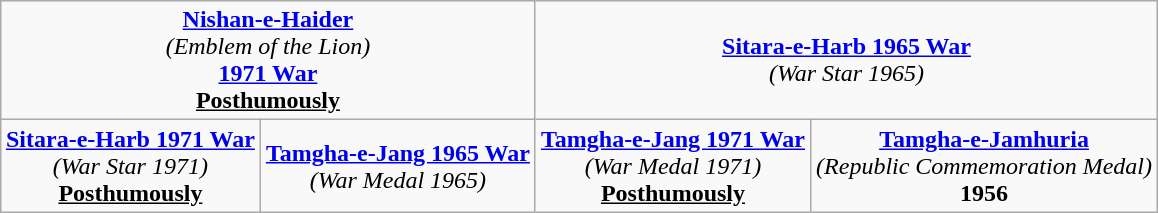<table class="wikitable" style="margin:1em auto; text-align:center;">
<tr>
<td colspan="2"><strong><a href='#'>Nishan-e-Haider</a></strong><br><em>(Emblem of the Lion)</em><br><strong><a href='#'>1971 War</a></strong><br><strong><u>Posthumously</u></strong></td>
<td colspan="2"><strong><a href='#'>Sitara-e-Harb 1965 War</a></strong><br><em>(War Star 1965)</em></td>
</tr>
<tr>
<td><strong><a href='#'>Sitara-e-Harb 1971 War</a></strong><br><em>(War Star 1971)</em><br><strong><u>Posthumously</u></strong></td>
<td><strong><a href='#'>Tamgha-e-Jang 1965 War</a></strong><br><em>(War Medal 1965)</em></td>
<td><strong><a href='#'>Tamgha-e-Jang 1971 War</a></strong><br><em>(War Medal 1971)</em><br><strong><u>Posthumously</u></strong></td>
<td><strong><a href='#'>Tamgha-e-Jamhuria</a></strong><br><em>(Republic Commemoration Medal)</em><br><strong>1956</strong></td>
</tr>
</table>
